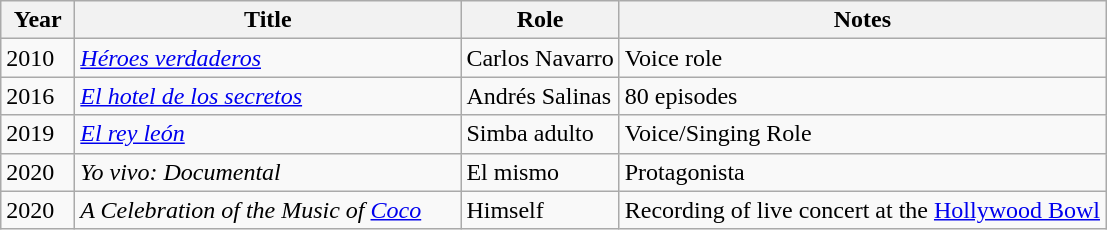<table class="wikitable sortable">
<tr>
<th width="42">Year</th>
<th width="250">Title</th>
<th>Role</th>
<th class="unsortable">Notes</th>
</tr>
<tr>
<td>2010</td>
<td><em><a href='#'>Héroes verdaderos</a></em></td>
<td>Carlos Navarro</td>
<td>Voice role</td>
</tr>
<tr>
<td>2016</td>
<td><em><a href='#'>El hotel de los secretos</a></em></td>
<td>Andrés Salinas</td>
<td>80 episodes</td>
</tr>
<tr>
<td>2019</td>
<td><em><a href='#'>El rey león</a></em></td>
<td>Simba adulto</td>
<td>Voice/Singing Role</td>
</tr>
<tr>
<td>2020</td>
<td><em>Yo vivo: Documental</em></td>
<td>El mismo</td>
<td>Protagonista</td>
</tr>
<tr>
<td>2020</td>
<td><em>A Celebration of the Music of <a href='#'>Coco</a></em></td>
<td>Himself</td>
<td>Recording of live concert at the <a href='#'>Hollywood Bowl</a></td>
</tr>
</table>
